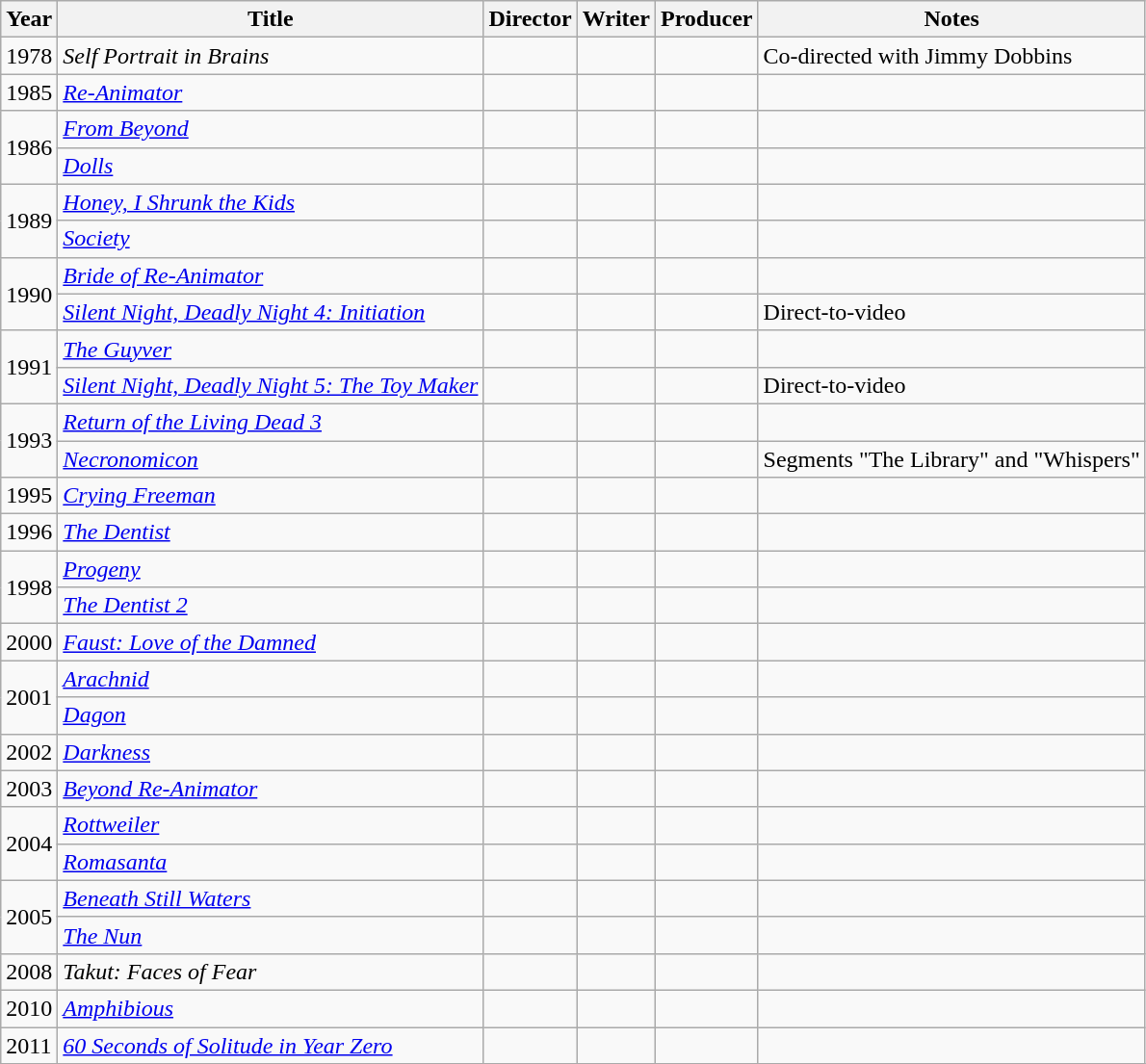<table class="wikitable">
<tr>
<th>Year</th>
<th>Title</th>
<th>Director</th>
<th>Writer</th>
<th>Producer</th>
<th>Notes</th>
</tr>
<tr>
<td>1978</td>
<td><em>Self Portrait in Brains</em></td>
<td></td>
<td></td>
<td></td>
<td>Co-directed with Jimmy Dobbins</td>
</tr>
<tr>
<td>1985</td>
<td><em><a href='#'>Re-Animator</a></em></td>
<td></td>
<td></td>
<td></td>
<td></td>
</tr>
<tr>
<td rowspan=2>1986</td>
<td><em><a href='#'>From Beyond</a></em></td>
<td></td>
<td></td>
<td></td>
<td></td>
</tr>
<tr>
<td><em><a href='#'>Dolls</a></em></td>
<td></td>
<td></td>
<td></td>
<td></td>
</tr>
<tr>
<td rowspan=2>1989</td>
<td><em><a href='#'>Honey, I Shrunk the Kids</a></em></td>
<td></td>
<td></td>
<td></td>
<td></td>
</tr>
<tr>
<td><em><a href='#'>Society</a></em></td>
<td></td>
<td></td>
<td></td>
<td></td>
</tr>
<tr>
<td rowspan=2>1990</td>
<td><em><a href='#'>Bride of Re-Animator</a></em></td>
<td></td>
<td></td>
<td></td>
<td></td>
</tr>
<tr>
<td><em><a href='#'>Silent Night, Deadly Night 4: Initiation</a></em></td>
<td></td>
<td></td>
<td></td>
<td>Direct-to-video</td>
</tr>
<tr>
<td rowspan=2>1991</td>
<td><em><a href='#'>The Guyver</a></em></td>
<td></td>
<td></td>
<td></td>
<td></td>
</tr>
<tr>
<td><em><a href='#'>Silent Night, Deadly Night 5: The Toy Maker</a></em></td>
<td></td>
<td></td>
<td></td>
<td>Direct-to-video</td>
</tr>
<tr>
<td rowspan=2>1993</td>
<td><em><a href='#'>Return of the Living Dead 3</a></em></td>
<td></td>
<td></td>
<td></td>
<td></td>
</tr>
<tr>
<td><em><a href='#'>Necronomicon</a></em></td>
<td></td>
<td></td>
<td></td>
<td>Segments "The Library" and "Whispers"</td>
</tr>
<tr>
<td>1995</td>
<td><em><a href='#'>Crying Freeman</a></em></td>
<td></td>
<td></td>
<td></td>
<td></td>
</tr>
<tr>
<td>1996</td>
<td><em><a href='#'>The Dentist</a></em></td>
<td></td>
<td></td>
<td></td>
<td></td>
</tr>
<tr>
<td rowspan=2>1998</td>
<td><em><a href='#'>Progeny</a></em></td>
<td></td>
<td></td>
<td></td>
<td></td>
</tr>
<tr>
<td><em><a href='#'>The Dentist 2</a></em></td>
<td></td>
<td></td>
<td></td>
<td></td>
</tr>
<tr>
<td>2000</td>
<td><em><a href='#'>Faust: Love of the Damned</a></em></td>
<td></td>
<td></td>
<td></td>
<td></td>
</tr>
<tr>
<td rowspan=2>2001</td>
<td><em><a href='#'>Arachnid</a></em></td>
<td></td>
<td></td>
<td></td>
<td></td>
</tr>
<tr>
<td><em><a href='#'>Dagon</a></em></td>
<td></td>
<td></td>
<td></td>
<td></td>
</tr>
<tr>
<td>2002</td>
<td><em><a href='#'>Darkness</a></em></td>
<td></td>
<td></td>
<td></td>
<td></td>
</tr>
<tr>
<td>2003</td>
<td><em><a href='#'>Beyond Re-Animator</a></em></td>
<td></td>
<td></td>
<td></td>
<td></td>
</tr>
<tr>
<td rowspan=2>2004</td>
<td><em><a href='#'>Rottweiler</a></em></td>
<td></td>
<td></td>
<td></td>
<td></td>
</tr>
<tr>
<td><em><a href='#'>Romasanta</a></em></td>
<td></td>
<td></td>
<td></td>
<td></td>
</tr>
<tr>
<td rowspan=2>2005</td>
<td><em><a href='#'>Beneath Still Waters</a></em></td>
<td></td>
<td></td>
<td></td>
<td></td>
</tr>
<tr>
<td><em><a href='#'>The Nun</a></em></td>
<td></td>
<td></td>
<td></td>
<td></td>
</tr>
<tr>
<td>2008</td>
<td><em>Takut: Faces of Fear</em></td>
<td></td>
<td></td>
<td></td>
<td></td>
</tr>
<tr>
<td>2010</td>
<td><em><a href='#'>Amphibious</a></em></td>
<td></td>
<td></td>
<td></td>
<td></td>
</tr>
<tr>
<td>2011</td>
<td><em><a href='#'>60 Seconds of Solitude in Year Zero</a></em></td>
<td></td>
<td></td>
<td></td>
<td></td>
</tr>
<tr>
</tr>
</table>
